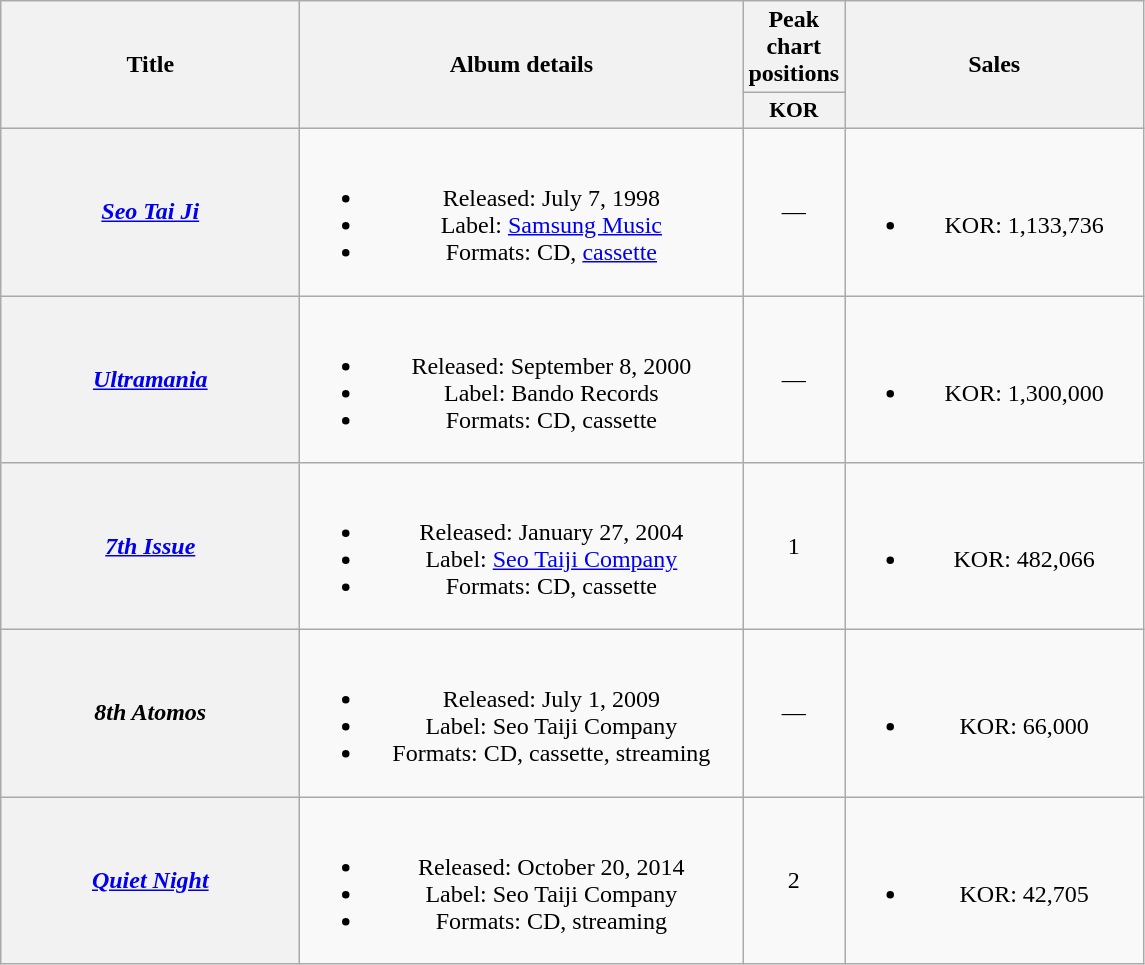<table class="wikitable plainrowheaders" style="text-align:center;">
<tr>
<th style="width:12em;" rowspan="2">Title</th>
<th style="width:18em;" rowspan="2">Album details</th>
<th scope="col" colspan="1">Peak<br>chart<br>positions</th>
<th style="width:12em;" rowspan="2">Sales</th>
</tr>
<tr>
<th scope="col" style="width:3em;font-size:90%;">KOR<br></th>
</tr>
<tr>
<th scope="row"><em><a href='#'>Seo Tai Ji</a></em></th>
<td><br><ul><li>Released: July 7, 1998</li><li>Label: <a href='#'>Samsung Music</a></li><li>Formats: CD, <a href='#'>cassette</a></li></ul></td>
<td>—</td>
<td><br><ul><li>KOR: 1,133,736</li></ul></td>
</tr>
<tr>
<th scope="row"><em><a href='#'>Ultramania</a></em></th>
<td><br><ul><li>Released: September 8, 2000</li><li>Label: Bando Records</li><li>Formats: CD, cassette</li></ul></td>
<td>—</td>
<td><br><ul><li>KOR: 1,300,000</li></ul></td>
</tr>
<tr>
<th scope="row"><em><a href='#'>7th Issue</a></em></th>
<td><br><ul><li>Released: January 27, 2004</li><li>Label: <a href='#'>Seo Taiji Company</a></li><li>Formats: CD, cassette</li></ul></td>
<td>1</td>
<td><br><ul><li>KOR: 482,066</li></ul></td>
</tr>
<tr>
<th scope="row"><em>8th Atomos</em></th>
<td><br><ul><li>Released: July 1, 2009</li><li>Label: Seo Taiji Company</li><li>Formats: CD, cassette, streaming</li></ul></td>
<td>—</td>
<td><br><ul><li>KOR: 66,000</li></ul></td>
</tr>
<tr>
<th scope="row"><em><a href='#'>Quiet Night</a></em></th>
<td><br><ul><li>Released: October 20, 2014</li><li>Label: Seo Taiji Company</li><li>Formats: CD, streaming</li></ul></td>
<td>2</td>
<td><br><ul><li>KOR: 42,705</li></ul></td>
</tr>
</table>
